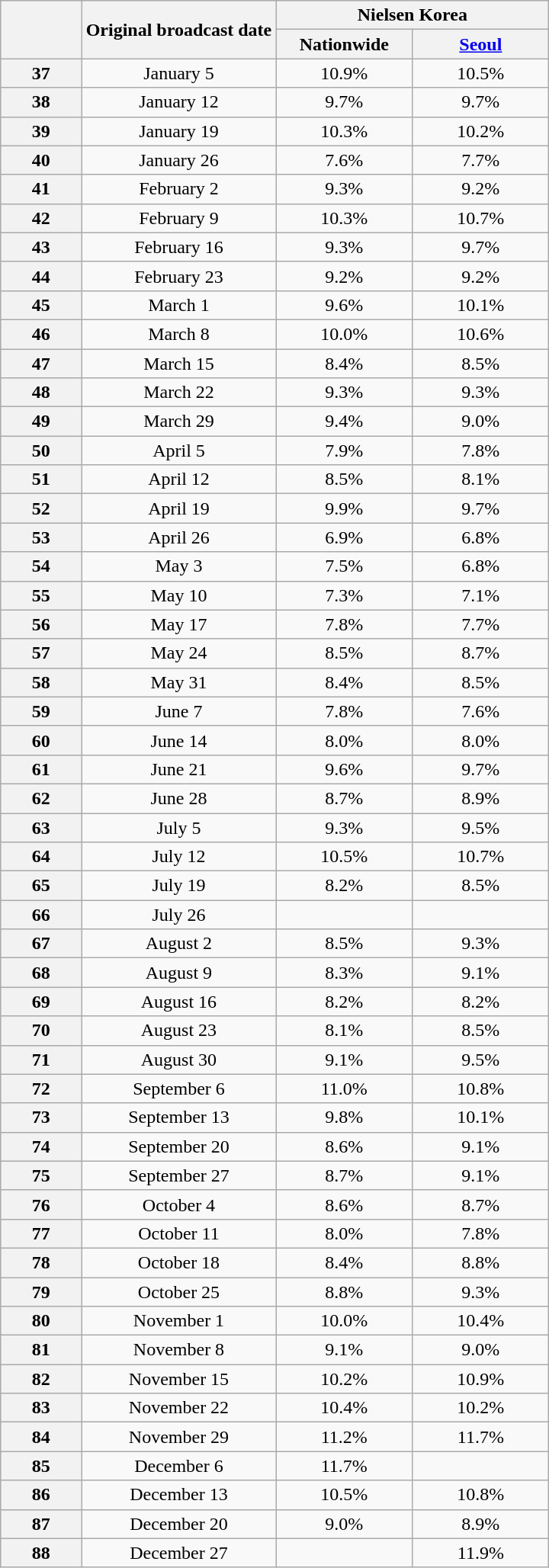<table class="wikitable sortable" style="text-align:center; margin-left:auto; margin-right:auto">
<tr>
<th scope="col" rowspan="2" style="width:4em"></th>
<th scope="col" rowspan="2">Original broadcast date</th>
<th scope="col" colspan="2">Nielsen Korea</th>
</tr>
<tr>
<th scope="col" style="width:7em">Nationwide</th>
<th scope="col" style="width:7em"><a href='#'>Seoul</a></th>
</tr>
<tr>
<th scope="row">37</th>
<td>January 5</td>
<td>10.9% </td>
<td>10.5% </td>
</tr>
<tr>
<th scope="row">38</th>
<td>January 12</td>
<td>9.7% </td>
<td>9.7% </td>
</tr>
<tr>
<th scope="row">39</th>
<td>January 19</td>
<td>10.3% </td>
<td>10.2% </td>
</tr>
<tr>
<th scope="row">40</th>
<td>January 26</td>
<td>7.6% </td>
<td>7.7% </td>
</tr>
<tr>
<th scope="row">41</th>
<td>February 2</td>
<td>9.3% </td>
<td>9.2% </td>
</tr>
<tr>
<th scope="row">42</th>
<td>February 9</td>
<td>10.3% </td>
<td>10.7% </td>
</tr>
<tr>
<th scope="row">43</th>
<td>February 16</td>
<td>9.3% </td>
<td>9.7% </td>
</tr>
<tr>
<th scope="row">44</th>
<td>February 23</td>
<td>9.2% </td>
<td>9.2% </td>
</tr>
<tr>
<th scope="row">45</th>
<td>March 1</td>
<td>9.6% </td>
<td>10.1% </td>
</tr>
<tr>
<th scope="row">46</th>
<td>March 8</td>
<td>10.0% </td>
<td>10.6% </td>
</tr>
<tr>
<th scope="row">47</th>
<td>March 15</td>
<td>8.4% </td>
<td>8.5% </td>
</tr>
<tr>
<th scope="row">48</th>
<td>March 22</td>
<td>9.3% </td>
<td>9.3% </td>
</tr>
<tr>
<th scope="row">49</th>
<td>March 29</td>
<td>9.4% </td>
<td>9.0% </td>
</tr>
<tr>
<th scope="row">50</th>
<td>April 5</td>
<td>7.9% </td>
<td>7.8% </td>
</tr>
<tr>
<th scope="row">51</th>
<td>April 12</td>
<td>8.5% </td>
<td>8.1% </td>
</tr>
<tr>
<th scope="row">52</th>
<td>April 19</td>
<td>9.9% </td>
<td>9.7% </td>
</tr>
<tr>
<th scope="row">53</th>
<td>April 26</td>
<td>6.9% </td>
<td>6.8% </td>
</tr>
<tr>
<th scope="row">54</th>
<td>May 3</td>
<td>7.5% </td>
<td>6.8% </td>
</tr>
<tr>
<th scope="row">55</th>
<td>May 10</td>
<td>7.3% </td>
<td>7.1% </td>
</tr>
<tr>
<th scope="row">56</th>
<td>May 17</td>
<td>7.8% </td>
<td>7.7% </td>
</tr>
<tr>
<th scope="row">57</th>
<td>May 24</td>
<td>8.5% </td>
<td>8.7% </td>
</tr>
<tr>
<th scope="row">58</th>
<td>May 31</td>
<td>8.4% </td>
<td>8.5% </td>
</tr>
<tr>
<th scope="row">59</th>
<td>June 7</td>
<td>7.8% </td>
<td>7.6% </td>
</tr>
<tr>
<th scope="row">60</th>
<td>June 14</td>
<td>8.0% </td>
<td>8.0% </td>
</tr>
<tr>
<th scope="row">61</th>
<td>June 21</td>
<td>9.6% </td>
<td>9.7% </td>
</tr>
<tr>
<th scope="row">62</th>
<td>June 28</td>
<td>8.7% </td>
<td>8.9% </td>
</tr>
<tr>
<th scope="row">63</th>
<td>July 5</td>
<td>9.3% </td>
<td>9.5% </td>
</tr>
<tr>
<th scope="row">64</th>
<td>July 12</td>
<td>10.5% </td>
<td>10.7% </td>
</tr>
<tr>
<th scope="row">65</th>
<td>July 19</td>
<td>8.2% </td>
<td>8.5% </td>
</tr>
<tr>
<th scope="row">66</th>
<td>July 26</td>
<td><strong></strong> </td>
<td><strong></strong> </td>
</tr>
<tr>
<th scope="row">67</th>
<td>August 2</td>
<td>8.5% </td>
<td>9.3% </td>
</tr>
<tr>
<th scope="row">68</th>
<td>August 9</td>
<td>8.3% </td>
<td>9.1% </td>
</tr>
<tr>
<th scope="row">69</th>
<td>August 16</td>
<td>8.2% </td>
<td>8.2% </td>
</tr>
<tr>
<th scope="row">70</th>
<td>August 23</td>
<td>8.1% </td>
<td>8.5% </td>
</tr>
<tr>
<th scope="row">71</th>
<td>August 30</td>
<td>9.1% </td>
<td>9.5% </td>
</tr>
<tr>
<th scope="row">72</th>
<td>September 6</td>
<td>11.0% </td>
<td>10.8% </td>
</tr>
<tr>
<th scope="row">73</th>
<td>September 13</td>
<td>9.8% </td>
<td>10.1% </td>
</tr>
<tr>
<th scope="row">74</th>
<td>September 20</td>
<td>8.6% </td>
<td>9.1% </td>
</tr>
<tr>
<th scope="row">75</th>
<td>September 27</td>
<td>8.7% </td>
<td>9.1% </td>
</tr>
<tr>
<th scope="row">76</th>
<td>October 4</td>
<td>8.6% </td>
<td>8.7% </td>
</tr>
<tr>
<th scope="row">77</th>
<td>October 11</td>
<td>8.0% </td>
<td>7.8% </td>
</tr>
<tr>
<th scope="row">78</th>
<td>October 18</td>
<td>8.4% </td>
<td>8.8% </td>
</tr>
<tr>
<th scope="row">79</th>
<td>October 25</td>
<td>8.8% </td>
<td>9.3% </td>
</tr>
<tr>
<th scope="row">80</th>
<td>November 1</td>
<td>10.0% </td>
<td>10.4% </td>
</tr>
<tr>
<th scope="row">81</th>
<td>November 8</td>
<td>9.1% </td>
<td>9.0% </td>
</tr>
<tr>
<th scope="row">82</th>
<td>November 15</td>
<td>10.2% </td>
<td>10.9% </td>
</tr>
<tr>
<th scope="row">83</th>
<td>November 22</td>
<td>10.4% </td>
<td>10.2% </td>
</tr>
<tr>
<th scope="row">84</th>
<td>November 29</td>
<td>11.2% </td>
<td>11.7% </td>
</tr>
<tr>
<th scope="row">85</th>
<td>December 6</td>
<td>11.7% </td>
<td><strong></strong> </td>
</tr>
<tr>
<th scope="row">86</th>
<td>December 13</td>
<td>10.5% </td>
<td>10.8% </td>
</tr>
<tr>
<th scope="row">87</th>
<td>December 20</td>
<td>9.0% </td>
<td>8.9% </td>
</tr>
<tr>
<th scope="row">88</th>
<td>December 27</td>
<td><strong></strong> </td>
<td>11.9% </td>
</tr>
</table>
